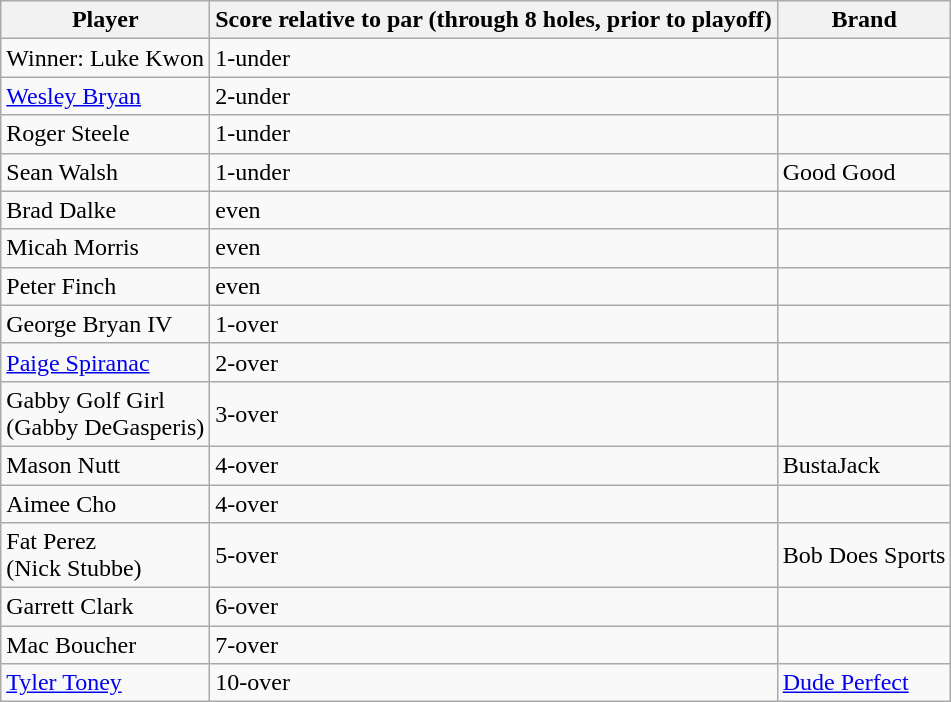<table class="wikitable">
<tr>
<th>Player</th>
<th>Score relative to par (through 8 holes, prior to playoff)</th>
<th>Brand</th>
</tr>
<tr>
<td>Winner: Luke Kwon</td>
<td>1-under</td>
<td></td>
</tr>
<tr>
<td><a href='#'>Wesley Bryan</a></td>
<td>2-under</td>
<td></td>
</tr>
<tr>
<td>Roger Steele</td>
<td>1-under</td>
<td></td>
</tr>
<tr>
<td>Sean Walsh</td>
<td>1-under</td>
<td>Good Good</td>
</tr>
<tr>
<td>Brad Dalke</td>
<td>even</td>
<td></td>
</tr>
<tr>
<td>Micah Morris</td>
<td>even</td>
<td></td>
</tr>
<tr>
<td>Peter Finch</td>
<td>even</td>
<td></td>
</tr>
<tr>
<td>George Bryan IV</td>
<td>1-over</td>
<td></td>
</tr>
<tr>
<td><a href='#'>Paige Spiranac</a></td>
<td>2-over</td>
<td></td>
</tr>
<tr>
<td>Gabby Golf Girl<br>(Gabby DeGasperis)</td>
<td>3-over</td>
<td></td>
</tr>
<tr>
<td>Mason Nutt</td>
<td>4-over</td>
<td>BustaJack</td>
</tr>
<tr>
<td>Aimee Cho</td>
<td>4-over</td>
<td></td>
</tr>
<tr>
<td>Fat Perez<br>(Nick Stubbe)</td>
<td>5-over</td>
<td>Bob Does Sports</td>
</tr>
<tr>
<td>Garrett Clark</td>
<td>6-over</td>
<td></td>
</tr>
<tr>
<td>Mac Boucher</td>
<td>7-over</td>
<td></td>
</tr>
<tr>
<td><a href='#'>Tyler Toney</a></td>
<td>10-over</td>
<td><a href='#'>Dude Perfect</a></td>
</tr>
</table>
